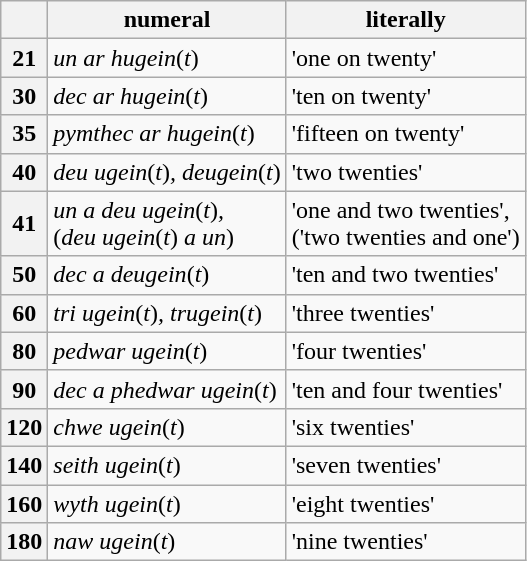<table class="wikitable">
<tr>
<th></th>
<th>numeral</th>
<th>literally</th>
</tr>
<tr>
<th>21</th>
<td><em>un ar hugein</em>(<em>t</em>)</td>
<td>'one on twenty'</td>
</tr>
<tr>
<th>30</th>
<td><em>dec ar hugein</em>(<em>t</em>)</td>
<td>'ten on twenty'</td>
</tr>
<tr>
<th>35</th>
<td><em>pymthec ar hugein</em>(<em>t</em>)</td>
<td>'fifteen on twenty'</td>
</tr>
<tr>
<th>40</th>
<td><em>deu ugein</em>(<em>t</em>)<em>, deugein</em>(<em>t</em>)</td>
<td>'two twenties'</td>
</tr>
<tr>
<th>41</th>
<td><em>un a deu ugein</em>(<em>t</em>)<em>,</em><br>(<em>deu ugein</em>(<em>t</em>) <em>a un</em>)</td>
<td>'one and two twenties',<br>('two twenties and one')</td>
</tr>
<tr>
<th>50</th>
<td><em>dec a deugein</em>(<em>t</em>)</td>
<td>'ten and two twenties'</td>
</tr>
<tr>
<th>60</th>
<td><em>tri ugein</em>(<em>t</em>)<em>, trugein</em>(<em>t</em>)</td>
<td>'three twenties'</td>
</tr>
<tr>
<th>80</th>
<td><em>pedwar ugein</em>(<em>t</em>)</td>
<td>'four twenties'</td>
</tr>
<tr>
<th>90</th>
<td><em>dec a phedwar ugein</em>(<em>t</em>)</td>
<td>'ten and four twenties'</td>
</tr>
<tr>
<th>120</th>
<td><em>chwe ugein</em>(<em>t</em>)</td>
<td>'six twenties'</td>
</tr>
<tr>
<th>140</th>
<td><em>seith ugein</em>(<em>t</em>)</td>
<td>'seven twenties'</td>
</tr>
<tr>
<th>160</th>
<td><em>wyth ugein</em>(<em>t</em>)</td>
<td>'eight twenties'</td>
</tr>
<tr>
<th>180</th>
<td><em>naw ugein</em>(<em>t</em>)</td>
<td>'nine twenties'</td>
</tr>
</table>
